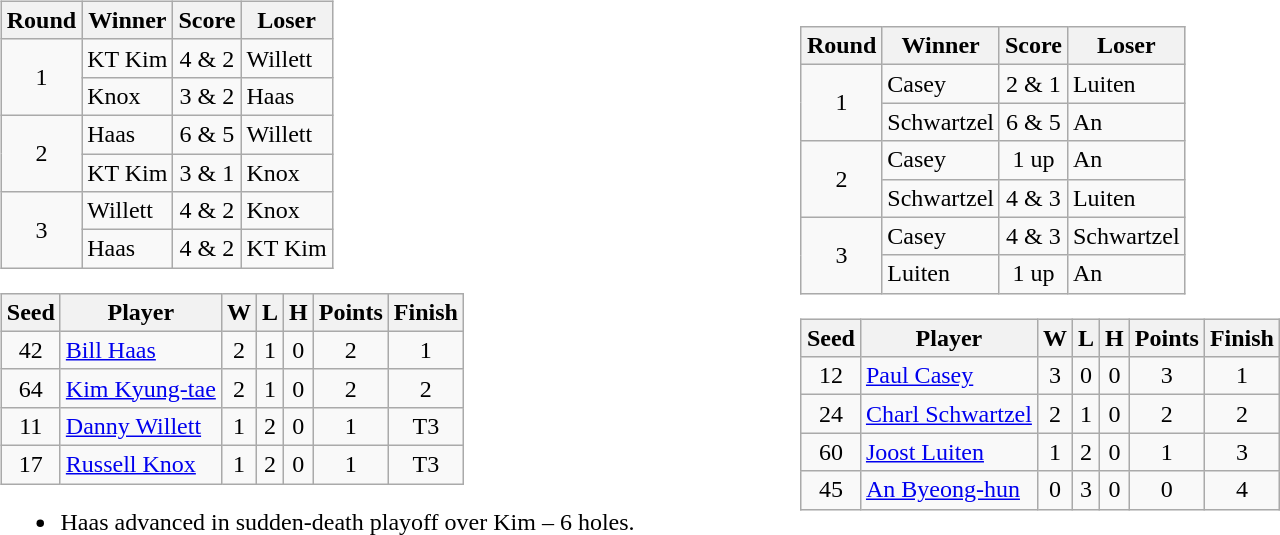<table style="width: 60em">
<tr>
<td><br><table class="wikitable">
<tr>
<th>Round</th>
<th>Winner</th>
<th>Score</th>
<th>Loser</th>
</tr>
<tr>
<td align=center rowspan=2>1</td>
<td>KT Kim</td>
<td align=center>4 & 2</td>
<td>Willett</td>
</tr>
<tr>
<td>Knox</td>
<td align=center>3 & 2</td>
<td>Haas</td>
</tr>
<tr>
<td align=center rowspan=2>2</td>
<td>Haas</td>
<td align=center>6 & 5</td>
<td>Willett</td>
</tr>
<tr>
<td>KT Kim</td>
<td align=center>3 & 1</td>
<td>Knox</td>
</tr>
<tr>
<td align=center rowspan=2>3</td>
<td>Willett</td>
<td align=center>4 & 2</td>
<td>Knox</td>
</tr>
<tr>
<td>Haas</td>
<td align=center>4 & 2</td>
<td>KT Kim</td>
</tr>
</table>
<table class="wikitable" style="text-align:center">
<tr>
<th>Seed</th>
<th>Player</th>
<th>W</th>
<th>L</th>
<th>H</th>
<th>Points</th>
<th>Finish</th>
</tr>
<tr>
<td>42</td>
<td align=left> <a href='#'>Bill Haas</a></td>
<td>2</td>
<td>1</td>
<td>0</td>
<td>2</td>
<td>1</td>
</tr>
<tr>
<td>64</td>
<td align=left> <a href='#'>Kim Kyung-tae</a></td>
<td>2</td>
<td>1</td>
<td>0</td>
<td>2</td>
<td>2</td>
</tr>
<tr>
<td>11</td>
<td align=left> <a href='#'>Danny Willett</a></td>
<td>1</td>
<td>2</td>
<td>0</td>
<td>1</td>
<td>T3</td>
</tr>
<tr>
<td>17</td>
<td align=left> <a href='#'>Russell Knox</a></td>
<td>1</td>
<td>2</td>
<td>0</td>
<td>1</td>
<td>T3</td>
</tr>
</table>
<ul><li>Haas advanced in sudden-death playoff over Kim – 6 holes.</li></ul></td>
<td><br><table class="wikitable">
<tr>
<th>Round</th>
<th>Winner</th>
<th>Score</th>
<th>Loser</th>
</tr>
<tr>
<td align=center rowspan=2>1</td>
<td>Casey</td>
<td align=center>2 & 1</td>
<td>Luiten</td>
</tr>
<tr>
<td>Schwartzel</td>
<td align=center>6 & 5</td>
<td>An</td>
</tr>
<tr>
<td align=center rowspan=2>2</td>
<td>Casey</td>
<td align=center>1 up</td>
<td>An</td>
</tr>
<tr>
<td>Schwartzel</td>
<td align=center>4 & 3</td>
<td>Luiten</td>
</tr>
<tr>
<td align=center rowspan=2>3</td>
<td>Casey</td>
<td align=center>4 & 3</td>
<td>Schwartzel</td>
</tr>
<tr>
<td>Luiten</td>
<td align=center>1 up</td>
<td>An</td>
</tr>
</table>
<table class="wikitable" style="text-align:center">
<tr>
<th>Seed</th>
<th>Player</th>
<th>W</th>
<th>L</th>
<th>H</th>
<th>Points</th>
<th>Finish</th>
</tr>
<tr>
<td>12</td>
<td align=left> <a href='#'>Paul Casey</a></td>
<td>3</td>
<td>0</td>
<td>0</td>
<td>3</td>
<td>1</td>
</tr>
<tr>
<td>24</td>
<td align=left> <a href='#'>Charl Schwartzel</a></td>
<td>2</td>
<td>1</td>
<td>0</td>
<td>2</td>
<td>2</td>
</tr>
<tr>
<td>60</td>
<td align=left> <a href='#'>Joost Luiten</a></td>
<td>1</td>
<td>2</td>
<td>0</td>
<td>1</td>
<td>3</td>
</tr>
<tr>
<td>45</td>
<td align=left> <a href='#'>An Byeong-hun</a></td>
<td>0</td>
<td>3</td>
<td>0</td>
<td>0</td>
<td>4</td>
</tr>
</table>
</td>
</tr>
</table>
